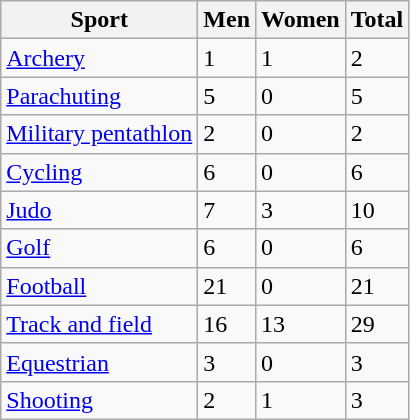<table class="wikitable sortable">
<tr>
<th>Sport</th>
<th>Men</th>
<th>Women</th>
<th>Total</th>
</tr>
<tr>
<td><a href='#'>Archery</a></td>
<td>1</td>
<td>1</td>
<td>2</td>
</tr>
<tr>
<td><a href='#'>Parachuting</a></td>
<td>5</td>
<td>0</td>
<td>5</td>
</tr>
<tr>
<td><a href='#'>Military pentathlon</a></td>
<td>2</td>
<td>0</td>
<td>2</td>
</tr>
<tr>
<td><a href='#'>Cycling</a></td>
<td>6</td>
<td>0</td>
<td>6</td>
</tr>
<tr>
<td><a href='#'>Judo</a></td>
<td>7</td>
<td>3</td>
<td>10</td>
</tr>
<tr>
<td><a href='#'>Golf</a></td>
<td>6</td>
<td>0</td>
<td>6</td>
</tr>
<tr>
<td><a href='#'>Football</a></td>
<td>21</td>
<td>0</td>
<td>21</td>
</tr>
<tr>
<td><a href='#'>Track and field</a></td>
<td>16</td>
<td>13</td>
<td>29</td>
</tr>
<tr>
<td><a href='#'>Equestrian</a></td>
<td>3</td>
<td>0</td>
<td>3</td>
</tr>
<tr>
<td><a href='#'>Shooting</a></td>
<td>2</td>
<td>1</td>
<td>3</td>
</tr>
</table>
